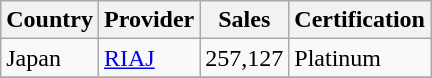<table class="wikitable" border="1">
<tr>
<th>Country</th>
<th>Provider</th>
<th>Sales</th>
<th>Certification</th>
</tr>
<tr>
<td>Japan</td>
<td><a href='#'>RIAJ</a></td>
<td>257,127</td>
<td>Platinum</td>
</tr>
<tr>
</tr>
</table>
